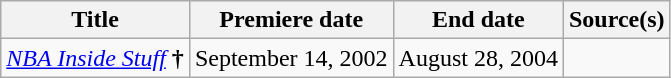<table class="wikitable sortable">
<tr>
<th>Title</th>
<th>Premiere date</th>
<th>End date</th>
<th>Source(s)</th>
</tr>
<tr>
<td><em><a href='#'>NBA Inside Stuff</a></em> <strong>†</strong></td>
<td>September 14, 2002</td>
<td>August 28, 2004</td>
</tr>
</table>
